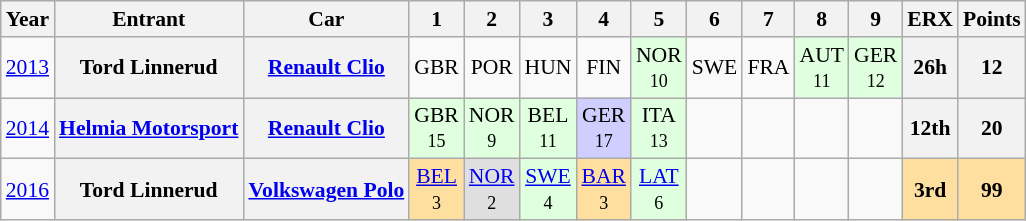<table class="wikitable" border="1" style="text-align:center; font-size:90%;">
<tr valign="top">
<th>Year</th>
<th>Entrant</th>
<th>Car</th>
<th>1</th>
<th>2</th>
<th>3</th>
<th>4</th>
<th>5</th>
<th>6</th>
<th>7</th>
<th>8</th>
<th>9</th>
<th>ERX</th>
<th>Points</th>
</tr>
<tr>
<td><a href='#'>2013</a></td>
<th>Tord Linnerud</th>
<th><a href='#'>Renault Clio</a></th>
<td>GBR<br><small></small></td>
<td>POR<br><small></small></td>
<td>HUN<br><small></small></td>
<td>FIN<br><small></small></td>
<td style="background:#DFFFDF;">NOR<br><small>10</small></td>
<td>SWE<br><small></small></td>
<td>FRA<br><small></small></td>
<td style="background:#DFFFDF;">AUT<br><small>11</small></td>
<td style="background:#DFFFDF;">GER<br><small>12</small></td>
<th>26h</th>
<th>12</th>
</tr>
<tr>
<td><a href='#'>2014</a></td>
<th><a href='#'>Helmia Motorsport</a></th>
<th><a href='#'>Renault Clio</a></th>
<td style="background:#DFFFDF;">GBR<br><small>15</small></td>
<td style="background:#DFFFDF;">NOR<br><small>9</small></td>
<td style="background:#DFFFDF;">BEL<br><small>11</small></td>
<td style="background:#CFCFFF;">GER<br><small>17</small></td>
<td style="background:#DFFFDF;">ITA<br><small>13</small></td>
<td></td>
<td></td>
<td></td>
<td></td>
<th>12th</th>
<th>20</th>
</tr>
<tr>
<td><a href='#'>2016</a></td>
<th>Tord Linnerud</th>
<th><a href='#'>Volkswagen Polo</a></th>
<td style="background:#FFDF9F;"><a href='#'>BEL</a><br><small>3</small></td>
<td style="background:#DFDFDF;"><a href='#'>NOR</a><br><small>2</small></td>
<td style="background:#DFFFDF;"><a href='#'>SWE</a><br><small>4</small></td>
<td style="background:#FFDF9F;"><a href='#'>BAR</a><br><small>3</small></td>
<td style="background:#DFFFDF;"><a href='#'>LAT</a><br><small>6</small></td>
<td></td>
<td></td>
<td></td>
<td></td>
<th style="background:#FFDF9F;">3rd</th>
<th style="background:#FFDF9F;">99</th>
</tr>
</table>
